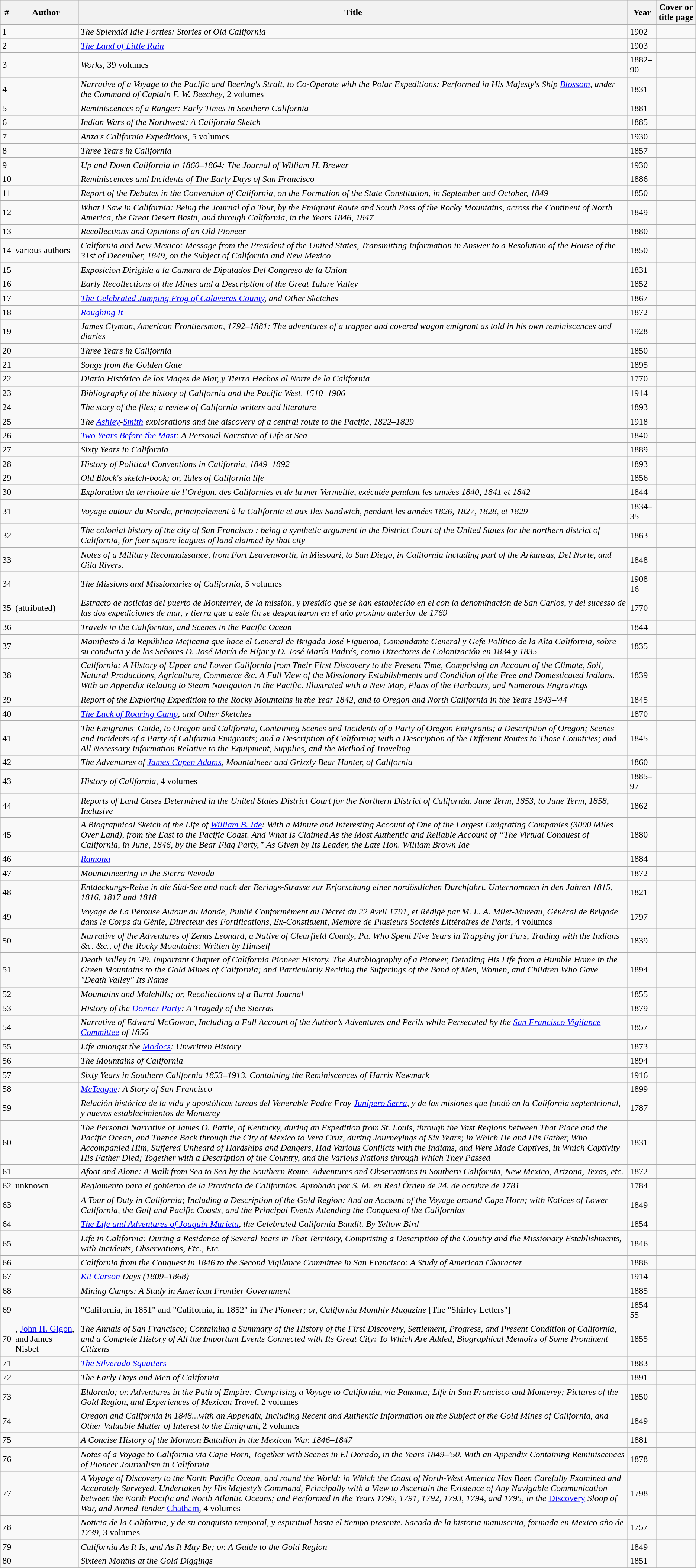<table class="wikitable sortable">
<tr>
<th>#</th>
<th>Author</th>
<th>Title</th>
<th>Year</th>
<th class="unsortable">Cover or title page</th>
</tr>
<tr>
<td>1</td>
<td></td>
<td><em>The Splendid Idle Forties: Stories of Old California</em></td>
<td>1902</td>
<td></td>
</tr>
<tr>
<td>2</td>
<td></td>
<td><em><a href='#'>The Land of Little Rain</a></em></td>
<td>1903</td>
<td></td>
</tr>
<tr>
<td>3</td>
<td></td>
<td><em>Works</em>, 39 volumes</td>
<td>1882–90</td>
<td></td>
</tr>
<tr>
<td>4</td>
<td></td>
<td><em>Narrative of a Voyage to the Pacific and Beering's Strait, to Co-Operate with the Polar Expeditions: Performed in His Majesty's Ship <a href='#'>Blossom</a>, under the Command of Captain F. W. Beechey</em>, 2 volumes</td>
<td>1831</td>
<td></td>
</tr>
<tr>
<td>5</td>
<td></td>
<td><em>Reminiscences of a Ranger: Early Times in Southern California</em></td>
<td>1881</td>
<td></td>
</tr>
<tr>
<td>6</td>
<td></td>
<td><em>Indian Wars of the Northwest: A California Sketch</em></td>
<td>1885</td>
<td></td>
</tr>
<tr>
<td>7</td>
<td></td>
<td><em>Anza's California Expeditions</em>, 5 volumes</td>
<td>1930</td>
<td></td>
</tr>
<tr>
<td>8</td>
<td></td>
<td><em>Three Years in California</em></td>
<td>1857</td>
<td></td>
</tr>
<tr>
<td>9</td>
<td></td>
<td><em>Up and Down California in 1860–1864: The Journal of William H. Brewer</em></td>
<td>1930</td>
<td></td>
</tr>
<tr>
<td>10</td>
<td></td>
<td><em>Reminiscences and Incidents of The Early Days of San Francisco</em></td>
<td>1886</td>
<td></td>
</tr>
<tr>
<td>11</td>
<td></td>
<td><em>Report of the Debates in the Convention of California, on the Formation of the State Constitution, in September and October, 1849</em></td>
<td>1850</td>
<td></td>
</tr>
<tr>
<td>12</td>
<td></td>
<td><em>What I Saw in California: Being the Journal of a Tour, by the Emigrant Route and South Pass of the Rocky Mountains, across the Continent of North America, the Great Desert Basin, and through California, in the Years 1846, 1847</em></td>
<td>1849</td>
<td></td>
</tr>
<tr>
<td>13</td>
<td></td>
<td><em>Recollections and Opinions of an Old Pioneer</em></td>
<td>1880</td>
<td></td>
</tr>
<tr>
<td>14</td>
<td>various authors</td>
<td><em>California and New Mexico: Message from the President of the United States, Transmitting Information in Answer to a Resolution of the House of the 31st of December, 1849, on the Subject of California and New Mexico</em></td>
<td>1850</td>
<td></td>
</tr>
<tr>
<td>15</td>
<td></td>
<td><em>Exposicion Dirigida a la Camara de Diputados Del Congreso de la Union</em></td>
<td>1831</td>
<td></td>
</tr>
<tr>
<td>16</td>
<td></td>
<td><em>Early Recollections of the Mines and a Description of the Great Tulare Valley</em></td>
<td>1852</td>
<td></td>
</tr>
<tr>
<td>17</td>
<td></td>
<td><em><a href='#'>The Celebrated Jumping Frog of Calaveras County</a>, and Other Sketches</em></td>
<td>1867</td>
<td></td>
</tr>
<tr>
<td>18</td>
<td></td>
<td><em><a href='#'>Roughing It</a></em></td>
<td>1872</td>
<td></td>
</tr>
<tr>
<td>19</td>
<td></td>
<td><em>James Clyman, American Frontiersman, 1792–1881: The adventures of a trapper and covered wagon emigrant as told in his own reminiscences and diaries</em></td>
<td>1928</td>
<td></td>
</tr>
<tr>
<td>20</td>
<td></td>
<td><em>Three Years in California</em></td>
<td>1850</td>
<td></td>
</tr>
<tr>
<td>21</td>
<td></td>
<td><em>Songs from the Golden Gate</em></td>
<td>1895</td>
<td></td>
</tr>
<tr>
<td>22</td>
<td></td>
<td><em>Diario Histórico de los Viages de Mar, y Tierra Hechos al Norte de la California</em></td>
<td>1770</td>
<td></td>
</tr>
<tr>
<td>23</td>
<td></td>
<td><em>Bibliography of the history of California and the Pacific West, 1510–1906</em></td>
<td>1914</td>
<td></td>
</tr>
<tr>
<td>24</td>
<td></td>
<td><em>The story of the files; a review of California writers and literature</em></td>
<td>1893</td>
<td></td>
</tr>
<tr>
<td>25</td>
<td></td>
<td><em>The <a href='#'>Ashley</a>-<a href='#'>Smith</a> explorations and the discovery of a central route to the Pacific, 1822–1829</em></td>
<td>1918</td>
<td></td>
</tr>
<tr>
<td>26</td>
<td></td>
<td><em><a href='#'>Two Years Before the Mast</a>: A Personal Narrative of Life at Sea</em></td>
<td>1840</td>
<td></td>
</tr>
<tr>
<td>27</td>
<td></td>
<td><em>Sixty Years in California</em></td>
<td>1889</td>
<td></td>
</tr>
<tr>
<td>28</td>
<td></td>
<td><em>History of Political Conventions in California, 1849–1892</em></td>
<td>1893</td>
<td></td>
</tr>
<tr>
<td>29</td>
<td></td>
<td><em>Old Block's sketch-book; or, Tales of California life</em></td>
<td>1856</td>
<td></td>
</tr>
<tr>
<td>30</td>
<td></td>
<td><em>Exploration du territoire de l’Orégon, des Californies et de la mer Vermeille, exécutée pendant les années 1840, 1841 et 1842</em></td>
<td>1844</td>
<td></td>
</tr>
<tr>
<td>31</td>
<td></td>
<td><em> Voyage autour du Monde, principalement à la Californie et aux Iles Sandwich, pendant les années 1826, 1827, 1828, et 1829</em></td>
<td>1834–35</td>
<td></td>
</tr>
<tr>
<td>32</td>
<td></td>
<td><em>The colonial history of the city of San Francisco : being a synthetic argument in the District Court of the United States for the northern district of California, for four square leagues of land claimed by that city</em></td>
<td>1863</td>
<td></td>
</tr>
<tr>
<td>33</td>
<td></td>
<td><em>Notes of a Military Reconnaissance, from Fort Leavenworth, in Missouri, to San Diego, in California including part of the Arkansas, Del Norte, and Gila Rivers.</em></td>
<td>1848</td>
<td></td>
</tr>
<tr>
<td>34</td>
<td></td>
<td><em>The Missions and Missionaries of California</em>, 5 volumes</td>
<td>1908–16</td>
<td></td>
</tr>
<tr>
<td>35</td>
<td> (attributed)</td>
<td><em>Estracto de noticias del puerto de Monterrey, de la missión, y presidio que se han establecido en el con la denominación de San Carlos, y del sucesso de las dos expediciones de mar, y tierra que a este fin se despacharon en el año proximo anterior de 1769</em></td>
<td>1770</td>
<td></td>
</tr>
<tr>
<td>36</td>
<td></td>
<td><em>Travels in the Californias, and Scenes in the Pacific Ocean</em></td>
<td>1844</td>
<td></td>
</tr>
<tr>
<td>37</td>
<td></td>
<td><em>Manifiesto á la República Mejicana que hace el General de Brigada José Figueroa, Comandante General y Gefe Político de la Alta California, sobre su conducta y de los Señores D. José María de Híjar y D. José María Padrés, como Directores de Colonización en 1834 y 1835</em></td>
<td>1835</td>
<td></td>
</tr>
<tr>
<td>38</td>
<td></td>
<td><em>California: A History of Upper and Lower California from Their First Discovery to the Present Time, Comprising an Account of the Climate, Soil, Natural Productions, Agriculture, Commerce &c. A Full View of the Missionary Establishments and Condition of the Free and Domesticated Indians. With an Appendix Relating to Steam Navigation in the Pacific. Illustrated with a New Map, Plans of the Harbours, and Numerous Engravings</em></td>
<td>1839</td>
<td></td>
</tr>
<tr>
<td>39</td>
<td></td>
<td><em>Report of the Exploring Expedition to the Rocky Mountains in the Year 1842, and to Oregon and North California in the Years 1843–'44</em></td>
<td>1845</td>
<td></td>
</tr>
<tr>
<td>40</td>
<td></td>
<td><em><a href='#'>The Luck of Roaring Camp</a>, and Other Sketches</em></td>
<td>1870</td>
<td></td>
</tr>
<tr>
<td>41</td>
<td></td>
<td><em> The Emigrants' Guide, to Oregon and California, Containing Scenes and Incidents of a Party of Oregon Emigrants; a Description of Oregon; Scenes and Incidents of a Party of California Emigrants; and a Description of California; with a Description of the Different Routes to Those Countries; and All Necessary Information Relative to the Equipment, Supplies, and the Method of Traveling</em></td>
<td>1845</td>
<td></td>
</tr>
<tr>
<td>42</td>
<td></td>
<td><em>The Adventures of <a href='#'>James Capen Adams</a>, Mountaineer and Grizzly Bear Hunter, of California</em></td>
<td>1860</td>
<td></td>
</tr>
<tr>
<td>43</td>
<td></td>
<td><em>History of California</em>, 4 volumes</td>
<td>1885–97</td>
<td></td>
</tr>
<tr>
<td>44</td>
<td></td>
<td><em> Reports of Land Cases Determined in the United States District Court for the Northern District of California. June Term, 1853, to June Term, 1858, Inclusive</em></td>
<td>1862</td>
<td></td>
</tr>
<tr>
<td>45</td>
<td></td>
<td><em> A Biographical Sketch of the Life of <a href='#'>William B. Ide</a>: With a Minute and Interesting Account of One of the Largest Emigrating Companies (3000 Miles Over Land), from the East to the Pacific Coast. And What Is Claimed As the Most Authentic and Reliable Account of “The Virtual Conquest of California, in June, 1846, by the Bear Flag Party,” As Given by Its Leader, the Late Hon. William Brown Ide</em></td>
<td>1880</td>
<td></td>
</tr>
<tr>
<td>46</td>
<td></td>
<td><em><a href='#'>Ramona</a></em></td>
<td>1884</td>
<td></td>
</tr>
<tr>
<td>47</td>
<td></td>
<td><em>Mountaineering in the Sierra Nevada</em></td>
<td>1872</td>
<td></td>
</tr>
<tr>
<td>48</td>
<td></td>
<td><em> Entdeckungs-Reise in die Süd-See und nach der Berings-Strasse zur Erforschung einer nordöstlichen Durchfahrt. Unternommen in den Jahren 1815, 1816, 1817 und 1818</em></td>
<td>1821</td>
<td></td>
</tr>
<tr>
<td>49</td>
<td></td>
<td><em>Voyage de La Pérouse Autour du Monde, Publié Conformément au Décret du 22 Avril 1791, et Rédigé par M. L. A. Milet-Mureau, Général de Brigade dans le Corps du Génie, Directeur des Fortifications, Ex-Constituent, Membre de Plusieurs Sociétés Littéraires de Paris</em>, 4 volumes</td>
<td>1797</td>
<td></td>
</tr>
<tr>
<td>50</td>
<td></td>
<td><em>Narrative of the Adventures of Zenas Leonard, a Native of Clearfield County, Pa. Who Spent Five Years in Trapping for Furs, Trading with the Indians &c. &c., of the Rocky Mountains: Written by Himself</em></td>
<td>1839</td>
<td></td>
</tr>
<tr>
<td>51</td>
<td></td>
<td><em> Death Valley in '49. Important Chapter of California Pioneer History. The Autobiography of a Pioneer, Detailing His Life from a Humble Home in the Green Mountains to the Gold Mines of California; and Particularly Reciting the Sufferings of the Band of Men, Women, and Children Who Gave "Death Valley" Its Name</em></td>
<td>1894</td>
<td></td>
</tr>
<tr>
<td>52</td>
<td></td>
<td><em> Mountains and Molehills; or, Recollections of a Burnt Journal</em></td>
<td>1855</td>
<td></td>
</tr>
<tr>
<td>53</td>
<td></td>
<td><em>History of the <a href='#'>Donner Party</a>: A Tragedy of the Sierras</em></td>
<td>1879</td>
<td></td>
</tr>
<tr>
<td>54</td>
<td></td>
<td><em>Narrative of Edward McGowan, Including a Full Account of the Author’s Adventures and Perils while Persecuted by the <a href='#'>San Francisco Vigilance Committee</a> of 1856</em></td>
<td>1857</td>
<td></td>
</tr>
<tr>
<td>55</td>
<td></td>
<td><em>Life amongst the <a href='#'>Modocs</a>: Unwritten History</em></td>
<td>1873</td>
<td></td>
</tr>
<tr>
<td>56</td>
<td></td>
<td><em>The Mountains of California</em></td>
<td>1894</td>
<td></td>
</tr>
<tr>
<td>57</td>
<td></td>
<td><em> Sixty Years in Southern California 1853–1913. Containing the Reminiscences of Harris Newmark</em></td>
<td>1916</td>
<td></td>
</tr>
<tr>
<td>58</td>
<td></td>
<td><em><a href='#'>McTeague</a>: A Story of San Francisco</em></td>
<td>1899</td>
<td></td>
</tr>
<tr>
<td>59</td>
<td></td>
<td><em> Relación histórica de la vida y apostólicas tareas del Venerable Padre Fray <a href='#'>Junípero Serra</a>, y de las misiones que fundó en la California septentrional, y nuevos establecimientos de Monterey</em></td>
<td>1787</td>
<td></td>
</tr>
<tr>
<td>60</td>
<td></td>
<td><em>The Personal Narrative of James O. Pattie, of Kentucky, during an Expedition from St. Louis, through the Vast Regions between That Place and the Pacific Ocean, and Thence Back through the City of Mexico to Vera Cruz, during Journeyings of Six Years; in Which He and His Father, Who Accompanied Him, Suffered Unheard of Hardships and Dangers, Had Various Conflicts with the Indians, and Were Made Captives, in Which Captivity His Father Died; Together with a Description of the Country, and the Various Nations through Which They Passed</em></td>
<td>1831</td>
<td></td>
</tr>
<tr>
<td>61</td>
<td></td>
<td><em>Afoot and Alone: A Walk from Sea to Sea by the Southern Route. Adventures and Observations in Southern California, New Mexico, Arizona, Texas, etc.</em></td>
<td>1872</td>
<td></td>
</tr>
<tr>
<td>62</td>
<td>unknown</td>
<td><em>Reglamento para el gobierno de la Provincia de Californias. Aprobado por S. M. en Real Órden de 24. de octubre de 1781</em></td>
<td>1784</td>
<td></td>
</tr>
<tr>
<td>63</td>
<td></td>
<td><em>A Tour of Duty in California; Including a Description of the Gold Region: And an Account of the Voyage around Cape Horn; with Notices of Lower California, the Gulf and Pacific Coasts, and the Principal Events Attending the Conquest of the Californias</em></td>
<td>1849</td>
<td></td>
</tr>
<tr>
<td>64</td>
<td></td>
<td><em><a href='#'>The Life and Adventures of Joaquín Murieta</a>, the Celebrated California Bandit. By Yellow Bird</em></td>
<td>1854</td>
<td></td>
</tr>
<tr>
<td>65</td>
<td></td>
<td><em>Life in California: During a Residence of Several Years in That Territory, Comprising a Description of the Country and the Missionary Establishments, with Incidents, Observations, Etc., Etc.</em></td>
<td>1846</td>
<td></td>
</tr>
<tr>
<td>66</td>
<td></td>
<td><em>California from the Conquest in 1846 to the Second Vigilance Committee in San Francisco: A Study of American Character</em></td>
<td>1886</td>
<td></td>
</tr>
<tr>
<td>67</td>
<td></td>
<td><em><a href='#'>Kit Carson</a> Days (1809–1868)</em></td>
<td>1914</td>
<td></td>
</tr>
<tr>
<td>68</td>
<td></td>
<td><em>Mining Camps: A Study in American Frontier Government</em></td>
<td>1885</td>
<td></td>
</tr>
<tr>
<td>69</td>
<td></td>
<td>"California, in 1851" and "California, in 1852" in <em>The Pioneer; or, California Monthly Magazine</em> [The "Shirley Letters"]</td>
<td>1854–55</td>
<td></td>
</tr>
<tr>
<td>70</td>
<td>, <a href='#'>John H. Gigon</a>, and James Nisbet</td>
<td><em>The Annals of San Francisco; Containing a Summary of the History of the First Discovery, Settlement, Progress, and Present Condition of California, and a Complete History of All the Important Events Connected with Its Great City: To Which Are Added, Biographical Memoirs of Some Prominent Citizens</em></td>
<td>1855</td>
<td></td>
</tr>
<tr>
<td>71</td>
<td></td>
<td><em><a href='#'>The Silverado Squatters</a></em></td>
<td>1883</td>
<td></td>
</tr>
<tr>
<td>72</td>
<td></td>
<td><em>The Early Days and Men of California</em></td>
<td>1891</td>
<td></td>
</tr>
<tr>
<td>73</td>
<td></td>
<td><em>Eldorado; or, Adventures in the Path of Empire: Comprising a Voyage to California, via Panama; Life in San Francisco and Monterey; Pictures of the Gold Region, and Experiences of Mexican Travel</em>, 2 volumes</td>
<td>1850</td>
<td></td>
</tr>
<tr>
<td>74</td>
<td></td>
<td><em>Oregon and California in 1848...with an Appendix, Including Recent and Authentic Information on the Subject of the Gold Mines of California, and Other Valuable Matter of Interest to the Emigrant</em>, 2 volumes</td>
<td>1849</td>
<td></td>
</tr>
<tr>
<td>75</td>
<td></td>
<td><em>A Concise History of the Mormon Battalion in the Mexican War. 1846–1847</em></td>
<td>1881</td>
<td></td>
</tr>
<tr>
<td>76</td>
<td></td>
<td><em>Notes of a Voyage to California via Cape Horn, Together with Scenes in El Dorado, in the Years 1849–'50. With an Appendix Containing Reminiscences of Pioneer Journalism in California</em></td>
<td>1878</td>
<td></td>
</tr>
<tr>
<td>77</td>
<td></td>
<td><em>A Voyage of Discovery to the North Pacific Ocean, and round the World; in Which the Coast of North-West America Has Been Carefully Examined and Accurately Surveyed. Undertaken by His Majesty’s Command, Principally with a View to Ascertain the Existence of Any Navigable Communication between the North Pacific and North Atlantic Oceans; and Performed in the Years 1790, 1791, 1792, 1793, 1794, and 1795, in the </em><a href='#'>Discovery</a><em> Sloop of War, and Armed Tender </em><a href='#'>Chatham</a>, 4 volumes</td>
<td>1798</td>
<td></td>
</tr>
<tr>
<td>78</td>
<td></td>
<td><em>Noticia de la California, y de su conquista temporal, y espiritual hasta el tiempo presente. Sacada de la historia manuscrita, formada en Mexico año de 1739</em>, 3 volumes</td>
<td>1757</td>
<td></td>
</tr>
<tr>
<td>79</td>
<td></td>
<td><em>California As It Is, and As It May Be; or, A Guide to the Gold Region</em></td>
<td>1849</td>
<td></td>
</tr>
<tr>
<td>80</td>
<td></td>
<td><em>Sixteen Months at the Gold Diggings</em></td>
<td>1851</td>
<td></td>
</tr>
<tr>
</tr>
</table>
